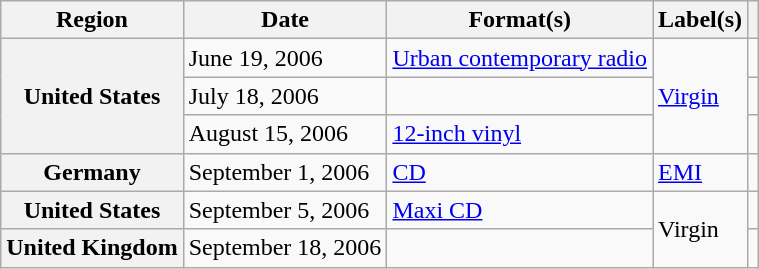<table class="wikitable sortable plainrowheaders">
<tr>
<th scope="col">Region</th>
<th scope="col">Date</th>
<th scope="col">Format(s)</th>
<th scope="col">Label(s)</th>
<th scope="col"></th>
</tr>
<tr>
<th scope="row" rowspan="3">United States</th>
<td>June 19, 2006</td>
<td><a href='#'>Urban contemporary radio</a></td>
<td rowspan="3"><a href='#'>Virgin</a></td>
<td></td>
</tr>
<tr>
<td>July 18, 2006</td>
<td></td>
<td></td>
</tr>
<tr>
<td>August 15, 2006</td>
<td><a href='#'>12-inch vinyl</a></td>
<td></td>
</tr>
<tr>
<th scope="row">Germany</th>
<td>September 1, 2006</td>
<td><a href='#'>CD</a></td>
<td><a href='#'>EMI</a></td>
<td></td>
</tr>
<tr>
<th scope="row">United States</th>
<td>September 5, 2006</td>
<td><a href='#'>Maxi CD</a></td>
<td rowspan="2">Virgin</td>
<td></td>
</tr>
<tr>
<th scope="row">United Kingdom</th>
<td>September 18, 2006</td>
<td></td>
<td></td>
</tr>
</table>
